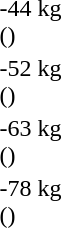<table>
<tr>
<td rowspan=2>-44 kg<br>()</td>
<td rowspan=2></td>
<td rowspan=2></td>
<td></td>
</tr>
<tr>
<td></td>
</tr>
<tr>
<td rowspan=2>-52 kg<br>()</td>
<td rowspan=2></td>
<td rowspan=2></td>
<td></td>
</tr>
<tr>
<td></td>
</tr>
<tr>
<td rowspan=2>-63 kg<br>()</td>
<td rowspan=2></td>
<td rowspan=2></td>
<td></td>
</tr>
<tr>
<td></td>
</tr>
<tr>
<td rowspan=2>-78 kg<br>()</td>
<td rowspan=2></td>
<td rowspan=2></td>
<td></td>
</tr>
<tr>
<td></td>
</tr>
</table>
